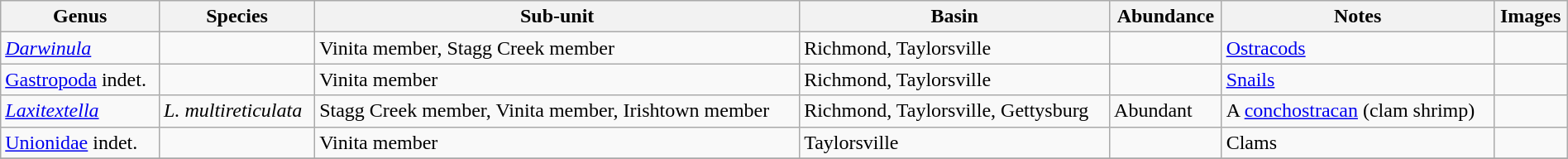<table class="wikitable" align="center" width="100%">
<tr>
<th>Genus</th>
<th>Species</th>
<th>Sub-unit</th>
<th>Basin</th>
<th>Abundance</th>
<th>Notes</th>
<th>Images</th>
</tr>
<tr>
<td><em><a href='#'>Darwinula</a></em></td>
<td></td>
<td>Vinita member, Stagg Creek member</td>
<td>Richmond, Taylorsville</td>
<td></td>
<td><a href='#'>Ostracods</a></td>
<td></td>
</tr>
<tr>
<td><a href='#'>Gastropoda</a> indet.</td>
<td></td>
<td>Vinita member</td>
<td>Richmond, Taylorsville</td>
<td></td>
<td><a href='#'>Snails</a></td>
<td></td>
</tr>
<tr>
<td><em><a href='#'>Laxitextella</a></em></td>
<td><em>L. multireticulata</em></td>
<td>Stagg Creek member, Vinita member, Irishtown member</td>
<td>Richmond, Taylorsville, Gettysburg</td>
<td>Abundant</td>
<td>A <a href='#'>conchostracan</a> (clam shrimp)</td>
<td></td>
</tr>
<tr>
<td><a href='#'>Unionidae</a> indet.</td>
<td></td>
<td>Vinita member</td>
<td>Taylorsville</td>
<td></td>
<td>Clams</td>
<td></td>
</tr>
<tr>
</tr>
</table>
